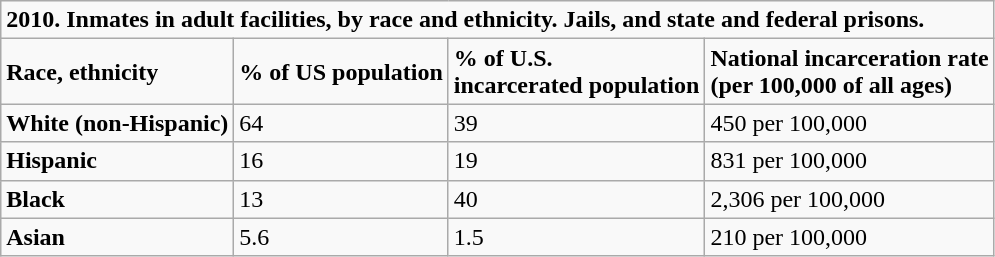<table class="wikitable">
<tr>
<td colspan="4"><strong>2010. Inmates in adult facilities, by race and ethnicity. Jails, and state and federal prisons.</strong></td>
</tr>
<tr>
<td><strong>Race, ethnicity</strong></td>
<td><strong>% of US population</strong></td>
<td><strong>% of U.S.</strong><br><strong>incarcerated population</strong></td>
<td><strong>National incarceration rate</strong><br><strong>(per 100,000 of all ages)</strong></td>
</tr>
<tr>
<td><strong>White (non-Hispanic)</strong></td>
<td>64</td>
<td>39</td>
<td>450 per 100,000</td>
</tr>
<tr>
<td><strong>Hispanic</strong></td>
<td>16</td>
<td>19</td>
<td>831 per 100,000</td>
</tr>
<tr>
<td><strong>Black</strong></td>
<td>13</td>
<td>40</td>
<td>2,306 per 100,000</td>
</tr>
<tr>
<td><strong>Asian</strong></td>
<td>5.6</td>
<td>1.5</td>
<td>210 per 100,000</td>
</tr>
</table>
